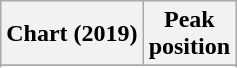<table class="wikitable sortable plainrowheaders" style="text-align:center">
<tr>
<th scope="col">Chart (2019)</th>
<th scope="col">Peak<br>position</th>
</tr>
<tr>
</tr>
<tr>
</tr>
<tr>
</tr>
<tr>
</tr>
<tr>
</tr>
<tr>
</tr>
</table>
